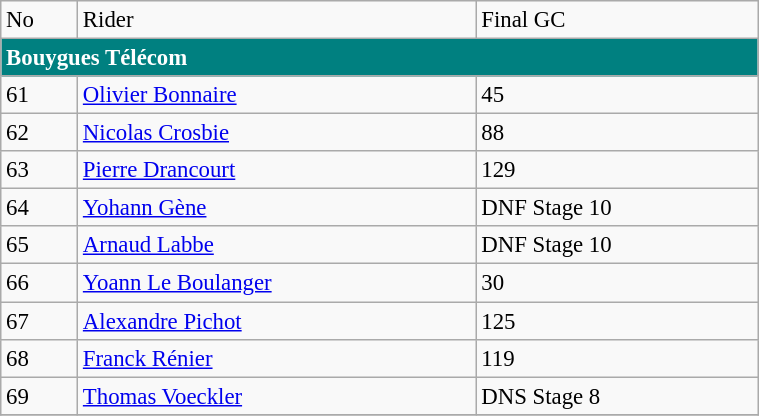<table class=wikitable style="font-size:95%" width="40%">
<tr>
<td>No</td>
<td>Rider</td>
<td>Final GC</td>
</tr>
<tr>
<td colspan=3 bgcolor=teal style= "color: white"><strong>Bouygues Télécom</strong></td>
</tr>
<tr>
<td>61</td>
<td> <a href='#'>Olivier Bonnaire</a></td>
<td>45</td>
</tr>
<tr>
<td>62</td>
<td> <a href='#'>Nicolas Crosbie</a></td>
<td>88</td>
</tr>
<tr>
<td>63</td>
<td> <a href='#'>Pierre Drancourt</a></td>
<td>129</td>
</tr>
<tr>
<td>64</td>
<td> <a href='#'>Yohann Gène</a></td>
<td>DNF Stage 10</td>
</tr>
<tr>
<td>65</td>
<td> <a href='#'>Arnaud Labbe</a></td>
<td>DNF Stage 10</td>
</tr>
<tr>
<td>66</td>
<td> <a href='#'>Yoann Le Boulanger</a></td>
<td>30</td>
</tr>
<tr>
<td>67</td>
<td> <a href='#'>Alexandre Pichot</a></td>
<td>125</td>
</tr>
<tr>
<td>68</td>
<td> <a href='#'>Franck Rénier</a></td>
<td>119</td>
</tr>
<tr>
<td>69</td>
<td> <a href='#'>Thomas Voeckler</a></td>
<td>DNS Stage 8</td>
</tr>
<tr>
</tr>
</table>
